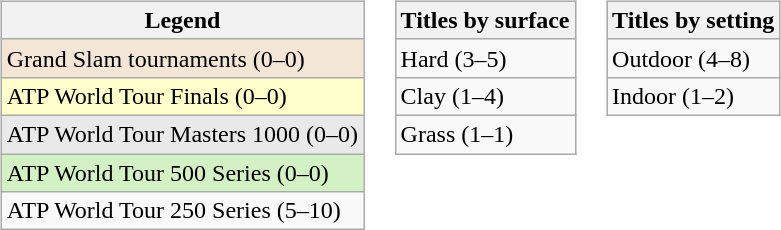<table>
<tr valign="top">
<td><br><table class="wikitable mw-collapsible mw-collapsed">
<tr>
<th>Legend</th>
</tr>
<tr style="background:#f3e6d7;">
<td>Grand Slam tournaments (0–0)</td>
</tr>
<tr style="background:#ffc;">
<td>ATP World Tour Finals (0–0)</td>
</tr>
<tr style="background:#e9e9e9;">
<td>ATP World Tour Masters 1000 (0–0)</td>
</tr>
<tr style="background:#d4f1c5;">
<td>ATP World Tour 500 Series (0–0)</td>
</tr>
<tr>
<td>ATP World Tour 250 Series (5–10)</td>
</tr>
</table>
</td>
<td><br><table class="wikitable mw-collapsible mw-collapsed">
<tr>
<th>Titles by surface</th>
</tr>
<tr>
<td>Hard (3–5)</td>
</tr>
<tr>
<td>Clay (1–4)</td>
</tr>
<tr>
<td>Grass (1–1)</td>
</tr>
</table>
</td>
<td><br><table class="wikitable mw-collapsible mw-collapsed">
<tr>
<th>Titles by setting</th>
</tr>
<tr>
<td>Outdoor (4–8)</td>
</tr>
<tr>
<td>Indoor (1–2)</td>
</tr>
</table>
</td>
</tr>
</table>
